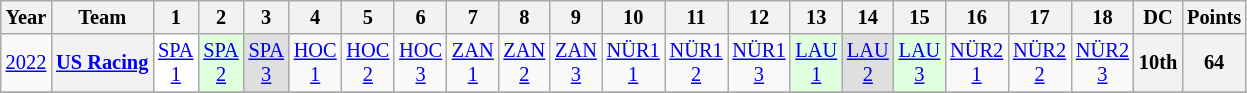<table class="wikitable" style="text-align:center; font-size:85%">
<tr>
<th>Year</th>
<th>Team</th>
<th>1</th>
<th>2</th>
<th>3</th>
<th>4</th>
<th>5</th>
<th>6</th>
<th>7</th>
<th>8</th>
<th>9</th>
<th>10</th>
<th>11</th>
<th>12</th>
<th>13</th>
<th>14</th>
<th>15</th>
<th>16</th>
<th>17</th>
<th>18</th>
<th>DC</th>
<th>Points</th>
</tr>
<tr>
<td><a href='#'>2022</a></td>
<th nowrap><a href='#'>US Racing</a></th>
<td style="background:#FFFFFF"><a href='#'>SPA<br>1</a><br></td>
<td style="background:#DFFFDF"><a href='#'>SPA<br>2</a><br></td>
<td style="background:#DFDFDF"><a href='#'>SPA<br>3</a><br></td>
<td><a href='#'>HOC<br>1</a></td>
<td><a href='#'>HOC<br>2</a></td>
<td><a href='#'>HOC<br>3</a></td>
<td><a href='#'>ZAN<br>1</a></td>
<td><a href='#'>ZAN<br>2</a></td>
<td><a href='#'>ZAN<br>3</a></td>
<td><a href='#'>NÜR1<br>1</a></td>
<td><a href='#'>NÜR1<br>2</a></td>
<td><a href='#'>NÜR1<br>3</a></td>
<td style="background:#DFFFDF"><a href='#'>LAU<br>1</a><br></td>
<td style="background:#DFDFDF"><a href='#'>LAU<br>2</a><br></td>
<td style="background:#DFFFDF"><a href='#'>LAU<br>3</a><br></td>
<td><a href='#'>NÜR2<br>1</a></td>
<td><a href='#'>NÜR2<br>2</a></td>
<td><a href='#'>NÜR2<br>3</a></td>
<th>10th</th>
<th>64</th>
</tr>
<tr>
</tr>
</table>
